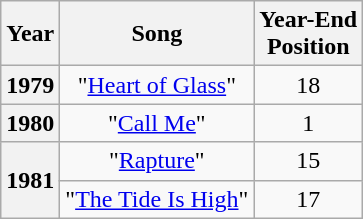<table class="wikitable plainrowheaders" style="text-align:center;" border="1">
<tr>
<th>Year</th>
<th>Song</th>
<th>Year-End<br>Position</th>
</tr>
<tr>
<th scope="row">1979</th>
<td>"<a href='#'>Heart of Glass</a>"</td>
<td>18</td>
</tr>
<tr>
<th scope="row">1980</th>
<td>"<a href='#'>Call Me</a>"</td>
<td>1</td>
</tr>
<tr>
<th rowspan="2" scope="row">1981</th>
<td>"<a href='#'>Rapture</a>"</td>
<td>15</td>
</tr>
<tr>
<td>"<a href='#'>The Tide Is High</a>"</td>
<td>17</td>
</tr>
</table>
